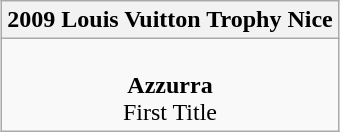<table class="wikitable" style="text-align: center; margin: 0 auto;">
<tr>
<th>2009 Louis Vuitton Trophy Nice</th>
</tr>
<tr>
<td><br><strong>Azzurra</strong><br>First Title</td>
</tr>
</table>
